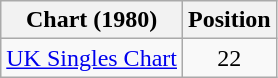<table class="wikitable">
<tr>
<th>Chart (1980)</th>
<th>Position</th>
</tr>
<tr>
<td><a href='#'>UK Singles Chart</a></td>
<td align="center">22</td>
</tr>
</table>
